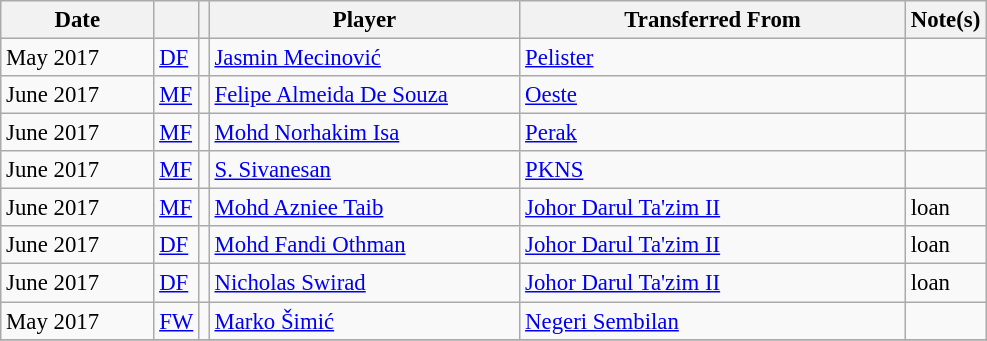<table class="wikitable plainrowheaders sortable" style="font-size:95%">
<tr>
<th scope=col style="width:95px;"><strong>Date</strong></th>
<th></th>
<th></th>
<th scope=col style="width:200px;"><strong>Player</strong></th>
<th scope=col style="width:250px;"><strong>Transferred From</strong></th>
<th><strong>Note(s)</strong></th>
</tr>
<tr>
<td>May 2017</td>
<td><a href='#'>DF</a></td>
<td></td>
<td> <a href='#'>Jasmin Mecinović</a></td>
<td> <a href='#'>Pelister</a></td>
<td></td>
</tr>
<tr>
<td>June 2017</td>
<td><a href='#'>MF</a></td>
<td></td>
<td> <a href='#'>Felipe Almeida De Souza</a></td>
<td> <a href='#'>Oeste</a></td>
<td></td>
</tr>
<tr>
<td>June 2017</td>
<td><a href='#'>MF</a></td>
<td></td>
<td> <a href='#'>Mohd Norhakim Isa</a></td>
<td> <a href='#'>Perak</a></td>
<td></td>
</tr>
<tr>
<td>June 2017</td>
<td><a href='#'>MF</a></td>
<td></td>
<td> <a href='#'>S. Sivanesan</a></td>
<td> <a href='#'>PKNS</a></td>
<td></td>
</tr>
<tr>
<td>June 2017</td>
<td><a href='#'>MF</a></td>
<td></td>
<td> <a href='#'>Mohd Azniee Taib</a></td>
<td> <a href='#'>Johor Darul Ta'zim II</a></td>
<td>loan</td>
</tr>
<tr>
<td>June 2017</td>
<td><a href='#'>DF</a></td>
<td></td>
<td> <a href='#'>Mohd Fandi Othman</a></td>
<td> <a href='#'>Johor Darul Ta'zim II</a></td>
<td>loan</td>
</tr>
<tr>
<td>June 2017</td>
<td><a href='#'>DF</a></td>
<td></td>
<td> <a href='#'>Nicholas Swirad</a></td>
<td> <a href='#'>Johor Darul Ta'zim II</a></td>
<td>loan</td>
</tr>
<tr>
<td>May 2017</td>
<td><a href='#'>FW</a></td>
<td></td>
<td> <a href='#'>Marko Šimić</a></td>
<td> <a href='#'>Negeri Sembilan</a></td>
<td></td>
</tr>
<tr>
</tr>
</table>
